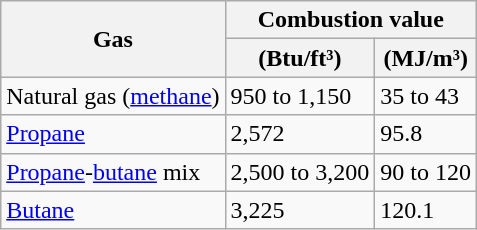<table class="wikitable">
<tr>
<th rowspan="2">Gas</th>
<th colspan="2">Combustion value</th>
</tr>
<tr>
<th>(Btu/ft³)</th>
<th>(MJ/m³)</th>
</tr>
<tr>
<td>Natural gas (<a href='#'>methane</a>)</td>
<td>950 to 1,150</td>
<td>35 to 43</td>
</tr>
<tr>
<td><a href='#'>Propane</a></td>
<td>2,572</td>
<td>95.8</td>
</tr>
<tr>
<td><a href='#'>Propane</a>-<a href='#'>butane</a> mix</td>
<td>2,500 to 3,200</td>
<td>90 to 120</td>
</tr>
<tr>
<td><a href='#'>Butane</a></td>
<td>3,225</td>
<td>120.1</td>
</tr>
</table>
